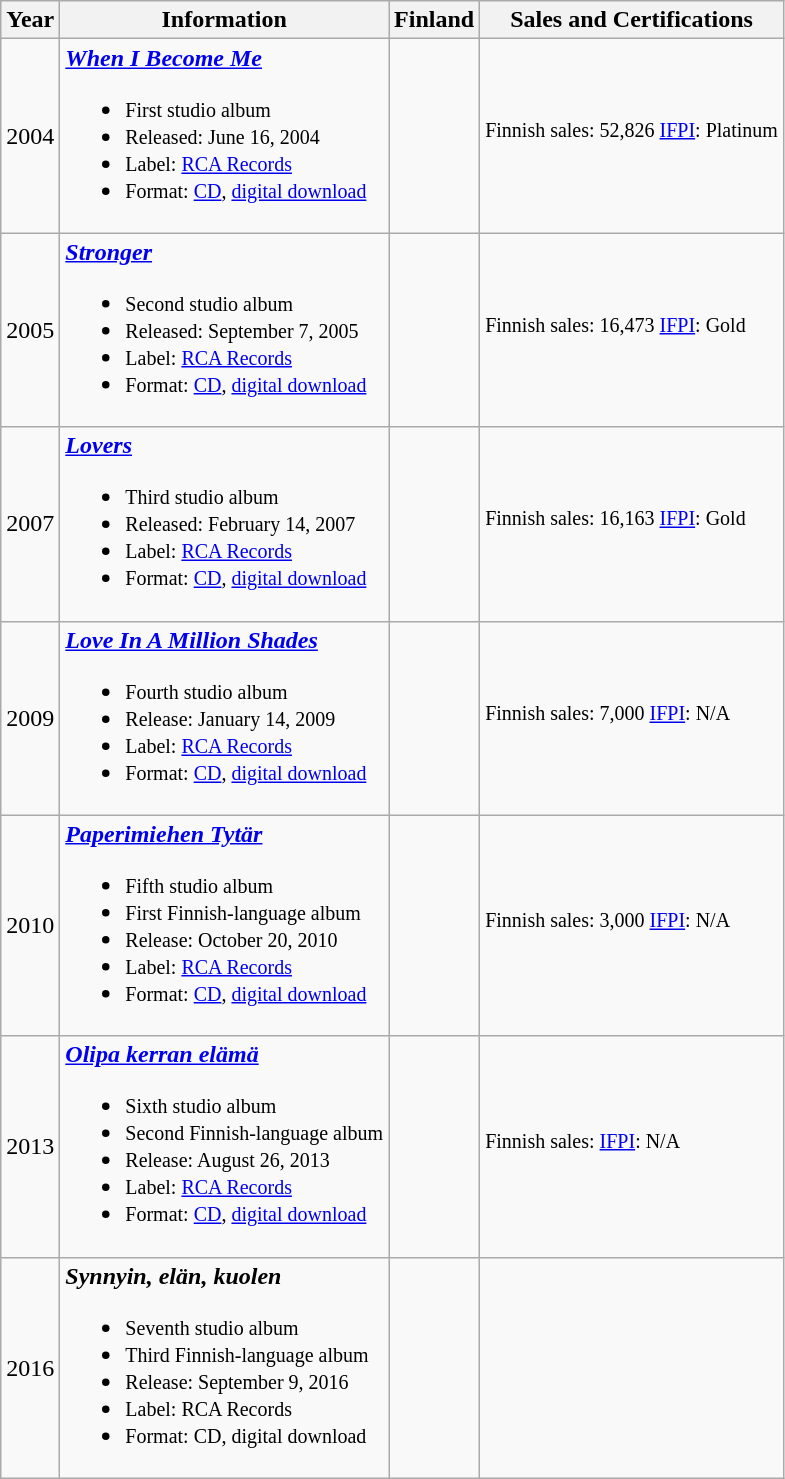<table class="wikitable">
<tr>
<th style="text-align:center;">Year</th>
<th style="text-align:center;">Information</th>
<th style="text-align:center;">Finland</th>
<th style="text-align:center;">Sales and Certifications</th>
</tr>
<tr>
<td>2004</td>
<td><strong><em><a href='#'>When I Become Me</a></em></strong><br><ul><li><small>First studio album</small></li><li><small>Released: June 16, 2004</small></li><li><small>Label: <a href='#'>RCA Records</a></small></li><li><small>Format: <a href='#'>CD</a>, <a href='#'>digital download</a></small></li></ul></td>
<td></td>
<td><sup>Finnish sales: 52,826 <a href='#'>IFPI</a>: Platinum</sup></td>
</tr>
<tr>
<td>2005</td>
<td><strong><em><a href='#'>Stronger</a></em></strong><br><ul><li><small>Second studio album</small></li><li><small>Released: September 7, 2005</small></li><li><small>Label: <a href='#'>RCA Records</a></small></li><li><small>Format: <a href='#'>CD</a>, <a href='#'>digital download</a></small></li></ul></td>
<td></td>
<td><sup>Finnish sales: 16,473 <a href='#'>IFPI</a>: Gold</sup></td>
</tr>
<tr>
<td>2007</td>
<td><strong><em><a href='#'>Lovers</a></em></strong><br><ul><li><small>Third studio album</small></li><li><small>Released: February 14, 2007</small></li><li><small>Label: <a href='#'>RCA Records</a></small></li><li><small>Format: <a href='#'>CD</a>, <a href='#'>digital download</a></small></li></ul></td>
<td></td>
<td><sup>Finnish sales: 16,163 <a href='#'>IFPI</a>: Gold</sup></td>
</tr>
<tr>
<td>2009</td>
<td><strong><em><a href='#'>Love In A Million Shades</a></em></strong><br><ul><li><small>Fourth studio album</small></li><li><small>Release: January 14, 2009</small></li><li><small>Label: <a href='#'>RCA Records</a></small></li><li><small>Format: <a href='#'>CD</a>, <a href='#'>digital download</a></small></li></ul></td>
<td></td>
<td><sup>Finnish sales: 7,000 <a href='#'>IFPI</a>: N/A</sup></td>
</tr>
<tr>
<td>2010</td>
<td><strong><em><a href='#'>Paperimiehen Tytär</a></em></strong><br><ul><li><small>Fifth studio album</small></li><li><small>First Finnish-language album</small></li><li><small>Release: October 20, 2010</small></li><li><small>Label: <a href='#'>RCA Records</a></small></li><li><small>Format: <a href='#'>CD</a>, <a href='#'>digital download</a></small></li></ul></td>
<td></td>
<td><sup>Finnish sales: 3,000 <a href='#'>IFPI</a>: N/A</sup></td>
</tr>
<tr>
<td>2013</td>
<td><strong><em><a href='#'>Olipa kerran elämä</a></em></strong><br><ul><li><small>Sixth studio album</small></li><li><small>Second Finnish-language album</small></li><li><small>Release: August 26, 2013</small></li><li><small>Label: <a href='#'>RCA Records</a></small></li><li><small>Format: <a href='#'>CD</a>, <a href='#'>digital download</a></small></li></ul></td>
<td></td>
<td><sup>Finnish sales: <a href='#'>IFPI</a>: N/A</sup></td>
</tr>
<tr>
<td>2016</td>
<td><strong><em>Synnyin, elän, kuolen</em></strong><br><ul><li><small>Seventh studio album</small></li><li><small>Third Finnish-language album</small></li><li><small>Release: September 9, 2016</small></li><li><small>Label: RCA Records</small></li><li><small>Format: CD, digital download</small></li></ul></td>
<td></td>
<td></td>
</tr>
</table>
